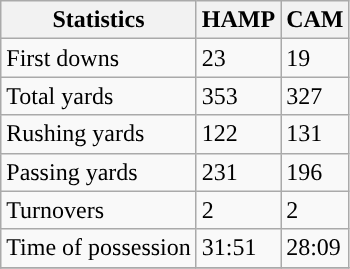<table class="wikitable" style="float: left;">
<tr>
<th>Statistics</th>
<th>HAMP</th>
<th>CAM</th>
</tr>
<tr>
<td>First downs</td>
<td>23</td>
<td>19</td>
</tr>
<tr>
<td>Total yards</td>
<td>353</td>
<td>327</td>
</tr>
<tr>
<td>Rushing yards</td>
<td>122</td>
<td>131</td>
</tr>
<tr>
<td>Passing yards</td>
<td>231</td>
<td>196</td>
</tr>
<tr>
<td>Turnovers</td>
<td>2</td>
<td>2</td>
</tr>
<tr>
<td>Time of possession</td>
<td>31:51</td>
<td>28:09</td>
</tr>
<tr>
</tr>
</table>
